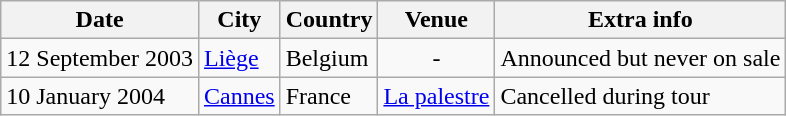<table class="wikitable">
<tr>
<th>Date</th>
<th>City</th>
<th>Country</th>
<th>Venue</th>
<th>Extra info</th>
</tr>
<tr>
<td>12 September 2003</td>
<td><a href='#'>Liège</a></td>
<td>Belgium</td>
<td align="center">-</td>
<td>Announced but never on sale</td>
</tr>
<tr>
<td>10 January 2004</td>
<td><a href='#'>Cannes</a></td>
<td>France</td>
<td align="center"><a href='#'>La palestre</a></td>
<td>Cancelled during tour</td>
</tr>
</table>
